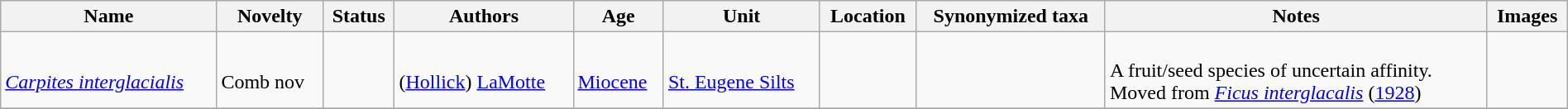<table class="wikitable sortable" align="center" width="100%">
<tr>
<th>Name</th>
<th>Novelty</th>
<th>Status</th>
<th>Authors</th>
<th>Age</th>
<th>Unit</th>
<th>Location</th>
<th>Synonymized taxa</th>
<th>Notes</th>
<th>Images</th>
</tr>
<tr>
<td><br><em><a href='#'>Carpites interglacialis</a></em></td>
<td><br>Comb nov</td>
<td></td>
<td><br>(<a href='#'>Hollick</a>) <a href='#'>LaMotte</a></td>
<td><br><a href='#'>Miocene</a></td>
<td><br><a href='#'>St. Eugene Silts</a></td>
<td><br><br></td>
<td><br></td>
<td><br>A fruit/seed species of uncertain affinity.<br> Moved from <em><a href='#'>Ficus interglacalis</a></em> (<a href='#'>1928</a>)</td>
<td></td>
</tr>
<tr>
</tr>
</table>
